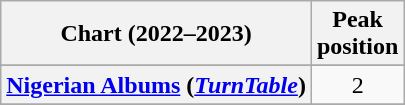<table class="wikitable sortable plainrowheaders" style="text-align:center">
<tr>
<th scope="col">Chart (2022–2023)</th>
<th scope="col">Peak<br>position</th>
</tr>
<tr>
</tr>
<tr>
</tr>
<tr>
</tr>
<tr>
</tr>
<tr>
<th scope="row"><a href='#'>Nigerian Albums</a> (<em><a href='#'>TurnTable</a></em>)</th>
<td>2</td>
</tr>
<tr>
</tr>
<tr>
</tr>
</table>
